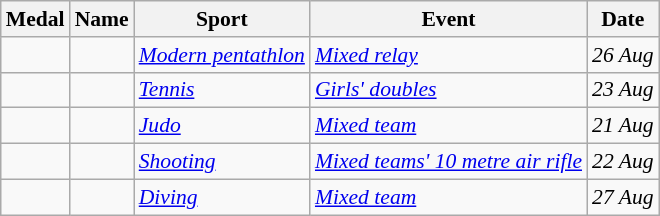<table class="wikitable sortable" style="font-size:90%">
<tr>
<th>Medal</th>
<th>Name</th>
<th>Sport</th>
<th>Event</th>
<th>Date</th>
</tr>
<tr>
<td><em></em></td>
<td><em></em></td>
<td><em><a href='#'>Modern pentathlon</a></em></td>
<td><em><a href='#'>Mixed relay</a></em></td>
<td><em>26 Aug</em></td>
</tr>
<tr>
<td><em></em></td>
<td><em></em></td>
<td><em><a href='#'>Tennis</a></em></td>
<td><em><a href='#'>Girls' doubles</a></em></td>
<td><em>23 Aug</em></td>
</tr>
<tr>
<td><em></em></td>
<td><em></em></td>
<td><em><a href='#'>Judo</a></em></td>
<td><em><a href='#'>Mixed team</a></em></td>
<td><em>21 Aug</em></td>
</tr>
<tr>
<td><em></em></td>
<td><em></em></td>
<td><em><a href='#'>Shooting</a></em></td>
<td><em><a href='#'>Mixed teams' 10 metre air rifle</a></em></td>
<td><em>22 Aug</em></td>
</tr>
<tr>
<td><em></em></td>
<td><em></em></td>
<td><em><a href='#'>Diving</a></em></td>
<td><em><a href='#'>Mixed team</a></em></td>
<td><em>27 Aug</em></td>
</tr>
</table>
